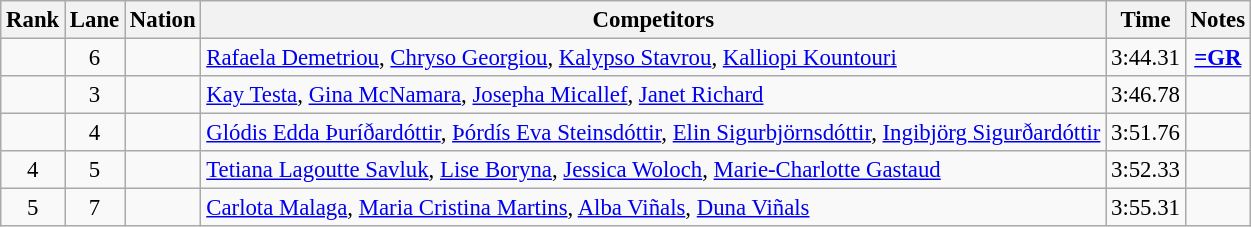<table class="wikitable sortable" style="text-align:center; font-size:95%">
<tr>
<th>Rank</th>
<th>Lane</th>
<th>Nation</th>
<th>Competitors</th>
<th>Time</th>
<th>Notes</th>
</tr>
<tr>
<td></td>
<td>6</td>
<td align=left></td>
<td align=left><a href='#'>Rafaela Demetriou</a>, <a href='#'>Chryso Georgiou</a>, <a href='#'>Kalypso Stavrou</a>, <a href='#'>Kalliopi Kountouri</a></td>
<td>3:44.31</td>
<td><strong><a href='#'>=GR</a></strong></td>
</tr>
<tr>
<td></td>
<td>3</td>
<td align=left></td>
<td align=left><a href='#'>Kay Testa</a>, <a href='#'>Gina McNamara</a>, <a href='#'>Josepha Micallef</a>, <a href='#'>Janet Richard</a></td>
<td>3:46.78</td>
<td></td>
</tr>
<tr>
<td></td>
<td>4</td>
<td align=left></td>
<td align=left><a href='#'>Glódis Edda Þuríðardóttir</a>, <a href='#'>Þórdís Eva Steinsdóttir</a>, <a href='#'>Elin Sigurbjörnsdóttir</a>, <a href='#'>Ingibjörg Sigurðardóttir</a></td>
<td>3:51.76</td>
<td></td>
</tr>
<tr>
<td>4</td>
<td>5</td>
<td align=left></td>
<td align=left><a href='#'>Tetiana Lagoutte Savluk</a>, <a href='#'>Lise Boryna</a>, <a href='#'>Jessica Woloch</a>, <a href='#'>Marie-Charlotte Gastaud</a></td>
<td>3:52.33</td>
<td></td>
</tr>
<tr>
<td>5</td>
<td>7</td>
<td align=left></td>
<td align=left><a href='#'>Carlota Malaga</a>, <a href='#'>Maria Cristina Martins</a>, <a href='#'>Alba Viñals</a>, <a href='#'>Duna Viñals</a></td>
<td>3:55.31</td>
<td></td>
</tr>
</table>
